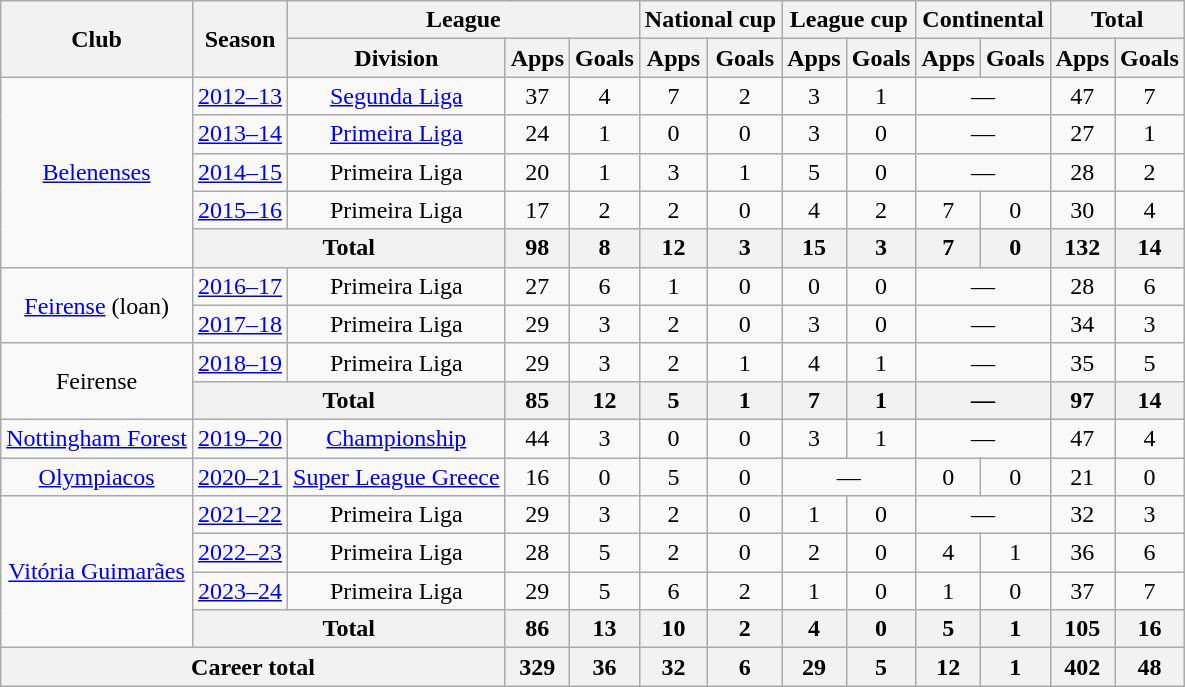<table class="wikitable" style="text-align: center;">
<tr>
<th rowspan="2">Club</th>
<th rowspan="2">Season</th>
<th colspan="3">League</th>
<th colspan="2">National cup</th>
<th colspan="2">League cup</th>
<th colspan="2">Continental</th>
<th colspan="2">Total</th>
</tr>
<tr>
<th>Division</th>
<th>Apps</th>
<th>Goals</th>
<th>Apps</th>
<th>Goals</th>
<th>Apps</th>
<th>Goals</th>
<th>Apps</th>
<th>Goals</th>
<th>Apps</th>
<th>Goals</th>
</tr>
<tr>
<td rowspan="5"><a href='#'>Belenenses</a></td>
<td><a href='#'>2012–13</a></td>
<td><a href='#'>Segunda Liga</a></td>
<td>37</td>
<td>4</td>
<td>7</td>
<td>2</td>
<td>3</td>
<td>1</td>
<td colspan=2>—</td>
<td>47</td>
<td>7</td>
</tr>
<tr>
<td><a href='#'>2013–14</a></td>
<td><a href='#'>Primeira Liga</a></td>
<td>24</td>
<td>1</td>
<td>0</td>
<td>0</td>
<td>3</td>
<td>0</td>
<td colspan=2>—</td>
<td>27</td>
<td>1</td>
</tr>
<tr>
<td><a href='#'>2014–15</a></td>
<td>Primeira Liga</td>
<td>20</td>
<td>1</td>
<td>3</td>
<td>1</td>
<td>5</td>
<td>0</td>
<td colspan=2>—</td>
<td>28</td>
<td>2</td>
</tr>
<tr>
<td><a href='#'>2015–16</a></td>
<td>Primeira Liga</td>
<td>17</td>
<td>2</td>
<td>2</td>
<td>0</td>
<td>4</td>
<td>2</td>
<td>7</td>
<td>0</td>
<td>30</td>
<td>4</td>
</tr>
<tr>
<th colspan=2>Total</th>
<th>98</th>
<th>8</th>
<th>12</th>
<th>3</th>
<th>15</th>
<th>3</th>
<th>7</th>
<th>0</th>
<th>132</th>
<th>14</th>
</tr>
<tr>
<td rowspan="2"><a href='#'>Feirense</a> (loan)</td>
<td><a href='#'>2016–17</a></td>
<td>Primeira Liga</td>
<td>27</td>
<td>6</td>
<td>1</td>
<td>0</td>
<td>0</td>
<td>0</td>
<td colspan=2>—</td>
<td>28</td>
<td>6</td>
</tr>
<tr>
<td><a href='#'>2017–18</a></td>
<td>Primeira Liga</td>
<td>29</td>
<td>3</td>
<td>2</td>
<td>0</td>
<td>3</td>
<td>0</td>
<td colspan=2>—</td>
<td>34</td>
<td>3</td>
</tr>
<tr>
<td rowspan="2">Feirense</td>
<td><a href='#'>2018–19</a></td>
<td>Primeira Liga</td>
<td>29</td>
<td>3</td>
<td>2</td>
<td>1</td>
<td>4</td>
<td>1</td>
<td colspan=2>—</td>
<td>35</td>
<td>5</td>
</tr>
<tr>
<th colspan=2>Total</th>
<th>85</th>
<th>12</th>
<th>5</th>
<th>1</th>
<th>7</th>
<th>1</th>
<th colspan=2>—</th>
<th>97</th>
<th>14</th>
</tr>
<tr>
<td><a href='#'>Nottingham Forest</a></td>
<td><a href='#'>2019–20</a></td>
<td><a href='#'>Championship</a></td>
<td>44</td>
<td>3</td>
<td>0</td>
<td>0</td>
<td>3</td>
<td>1</td>
<td colspan="2">—</td>
<td>47</td>
<td>4</td>
</tr>
<tr>
<td><a href='#'>Olympiacos</a></td>
<td><a href='#'>2020–21</a></td>
<td><a href='#'>Super League Greece</a></td>
<td>16</td>
<td>0</td>
<td>5</td>
<td>0</td>
<td colspan="2">—</td>
<td>0</td>
<td>0</td>
<td>21</td>
<td>0</td>
</tr>
<tr>
<td rowspan="4"><a href='#'>Vitória Guimarães</a></td>
<td><a href='#'>2021–22</a></td>
<td>Primeira Liga</td>
<td>29</td>
<td>3</td>
<td>2</td>
<td>0</td>
<td>1</td>
<td>0</td>
<td colspan=2>—</td>
<td>32</td>
<td>3</td>
</tr>
<tr>
<td><a href='#'>2022–23</a></td>
<td>Primeira Liga</td>
<td>28</td>
<td>5</td>
<td>2</td>
<td>0</td>
<td>2</td>
<td>0</td>
<td>4</td>
<td>1</td>
<td>36</td>
<td>6</td>
</tr>
<tr>
<td><a href='#'>2023–24</a></td>
<td>Primeira Liga</td>
<td>29</td>
<td>5</td>
<td>6</td>
<td>2</td>
<td>1</td>
<td>0</td>
<td>1</td>
<td>0</td>
<td>37</td>
<td>7</td>
</tr>
<tr>
<th colspan="2">Total</th>
<th>86</th>
<th>13</th>
<th>10</th>
<th>2</th>
<th>4</th>
<th>0</th>
<th>5</th>
<th>1</th>
<th>105</th>
<th>16</th>
</tr>
<tr>
<th colspan="3">Career total</th>
<th>329</th>
<th>36</th>
<th>32</th>
<th>6</th>
<th>29</th>
<th>5</th>
<th>12</th>
<th>1</th>
<th>402</th>
<th>48</th>
</tr>
</table>
